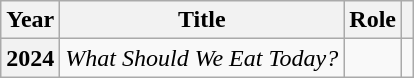<table class="wikitable plainrowheaders sortable">
<tr>
<th scope="col">Year</th>
<th scope="col">Title</th>
<th scope="col">Role</th>
<th scope="col" class="unsortable"></th>
</tr>
<tr>
<th scope="row">2024</th>
<td><em>What Should We Eat Today?</em></td>
<td></td>
<td style="text-align:center"></td>
</tr>
</table>
